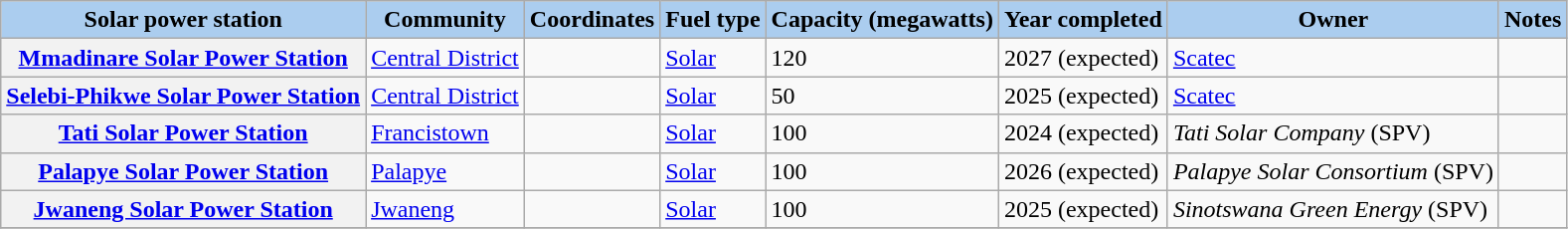<table class="wikitable sortable">
<tr>
<th style="background-color:#ABCDEF;">Solar power station</th>
<th style="background-color:#ABCDEF;">Community</th>
<th style="background-color:#ABCDEF;">Coordinates</th>
<th style="background-color:#ABCDEF;">Fuel type</th>
<th data-sort-type="number" style="background-color:#ABCDEF;">Capacity (megawatts)</th>
<th style="background-color:#ABCDEF;">Year completed</th>
<th style="background-color:#ABCDEF;">Owner</th>
<th style="background-color:#ABCDEF;">Notes</th>
</tr>
<tr>
<th><a href='#'>Mmadinare Solar Power Station</a></th>
<td><a href='#'>Central District</a></td>
<td></td>
<td><a href='#'>Solar</a></td>
<td>120</td>
<td>2027 (expected)</td>
<td><a href='#'>Scatec</a></td>
<td></td>
</tr>
<tr>
<th><a href='#'>Selebi-Phikwe Solar Power Station</a></th>
<td><a href='#'>Central District</a></td>
<td></td>
<td><a href='#'>Solar</a></td>
<td>50</td>
<td>2025 (expected)</td>
<td><a href='#'>Scatec</a></td>
<td></td>
</tr>
<tr>
<th><a href='#'>Tati Solar Power Station</a></th>
<td><a href='#'>Francistown</a></td>
<td></td>
<td><a href='#'>Solar</a></td>
<td>100</td>
<td>2024 (expected)</td>
<td><em>Tati Solar Company</em> (SPV)</td>
<td></td>
</tr>
<tr>
<th><a href='#'>Palapye Solar Power Station</a></th>
<td><a href='#'>Palapye</a></td>
<td></td>
<td><a href='#'>Solar</a></td>
<td>100</td>
<td>2026 (expected)</td>
<td><em>Palapye Solar Consortium</em> (SPV)</td>
<td></td>
</tr>
<tr>
<th><a href='#'>Jwaneng Solar Power Station</a></th>
<td><a href='#'>Jwaneng</a></td>
<td></td>
<td><a href='#'>Solar</a></td>
<td>100</td>
<td>2025 (expected)</td>
<td><em>Sinotswana Green Energy</em> (SPV)</td>
<td></td>
</tr>
<tr>
</tr>
</table>
